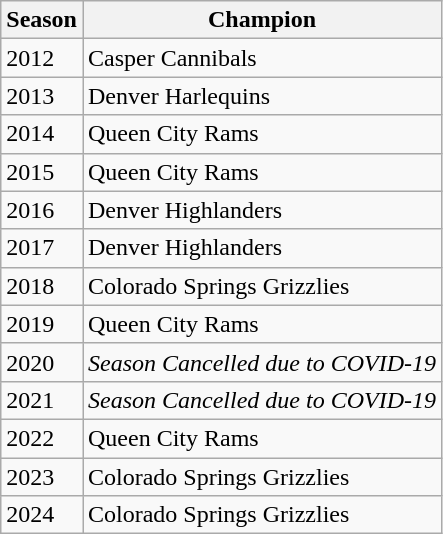<table class="wikitable">
<tr>
<th>Season</th>
<th>Champion</th>
</tr>
<tr>
<td>2012</td>
<td>Casper Cannibals</td>
</tr>
<tr>
<td>2013</td>
<td>Denver Harlequins</td>
</tr>
<tr>
<td>2014</td>
<td>Queen City Rams</td>
</tr>
<tr>
<td>2015</td>
<td>Queen City Rams</td>
</tr>
<tr>
<td>2016</td>
<td>Denver Highlanders</td>
</tr>
<tr>
<td>2017</td>
<td>Denver Highlanders</td>
</tr>
<tr>
<td>2018</td>
<td>Colorado Springs Grizzlies</td>
</tr>
<tr>
<td>2019</td>
<td>Queen City Rams</td>
</tr>
<tr>
<td>2020</td>
<td><em>Season Cancelled due to COVID-19</em></td>
</tr>
<tr>
<td>2021</td>
<td><em>Season Cancelled due to COVID-19</em></td>
</tr>
<tr>
<td>2022</td>
<td>Queen City Rams</td>
</tr>
<tr>
<td>2023</td>
<td>Colorado Springs Grizzlies</td>
</tr>
<tr>
<td>2024</td>
<td>Colorado Springs Grizzlies</td>
</tr>
</table>
